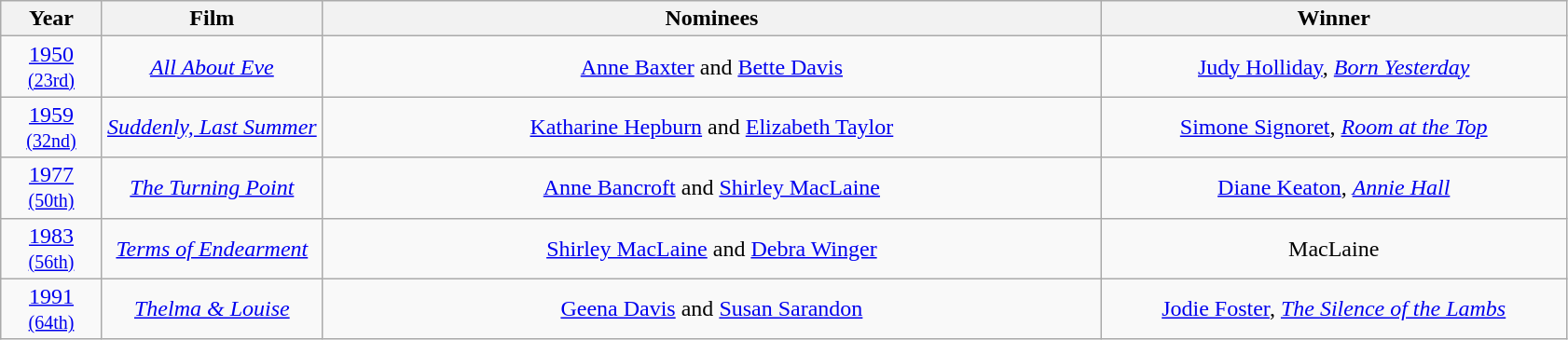<table class="wikitable sortable" style="text-align: center">
<tr>
<th style="width:65px;"><strong>Year</strong></th>
<th style="width:150px;"><strong>Film</strong></th>
<th style="width:550px;"><strong>Nominees</strong></th>
<th style="width:325px;"><strong>Winner</strong></th>
</tr>
<tr>
<td><a href='#'>1950</a><br><small><a href='#'>(23rd)</a></small></td>
<td><em><a href='#'>All About Eve</a></em></td>
<td sortname><a href='#'>Anne Baxter</a> and <a href='#'>Bette Davis</a></td>
<td><a href='#'>Judy Holliday</a>, <em><a href='#'>Born Yesterday</a></em></td>
</tr>
<tr>
<td><a href='#'>1959</a><br><small><a href='#'>(32nd)</a></small></td>
<td><em><a href='#'>Suddenly, Last Summer</a></em></td>
<td sortname><a href='#'>Katharine Hepburn</a> and <a href='#'>Elizabeth Taylor</a></td>
<td><a href='#'>Simone Signoret</a>, <em><a href='#'>Room at the Top</a></em></td>
</tr>
<tr>
<td><a href='#'>1977</a><br><small><a href='#'>(50th)</a></small></td>
<td><em><a href='#'>The Turning Point</a></em></td>
<td sortname><a href='#'>Anne Bancroft</a> and <a href='#'>Shirley MacLaine</a></td>
<td><a href='#'>Diane Keaton</a>, <em><a href='#'>Annie Hall</a></em></td>
</tr>
<tr>
<td><a href='#'>1983</a><br><small><a href='#'>(56th)</a></small></td>
<td><em><a href='#'>Terms of Endearment</a></em></td>
<td sortname><a href='#'>Shirley MacLaine</a> and <a href='#'>Debra Winger</a></td>
<td>MacLaine</td>
</tr>
<tr>
<td><a href='#'>1991</a><br><small><a href='#'>(64th)</a></small></td>
<td><em><a href='#'>Thelma & Louise</a></em></td>
<td sortname><a href='#'>Geena Davis</a> and <a href='#'>Susan Sarandon</a></td>
<td><a href='#'>Jodie Foster</a>, <em><a href='#'>The Silence of the Lambs</a></em></td>
</tr>
</table>
